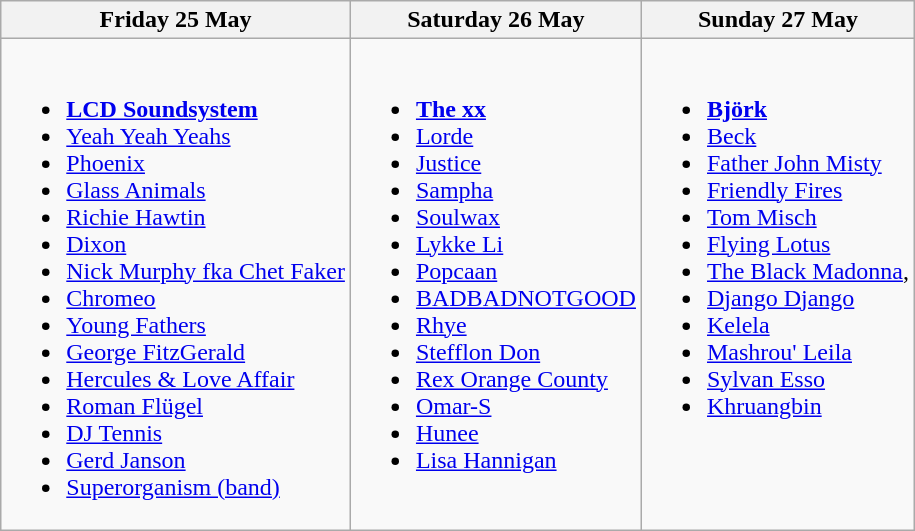<table class="wikitable">
<tr>
<th>Friday 25 May</th>
<th>Saturday 26 May</th>
<th>Sunday 27 May</th>
</tr>
<tr>
<td style="vertical-align:top;"><br><ul><li><strong><a href='#'>LCD Soundsystem</a></strong></li><li><a href='#'>Yeah Yeah Yeahs</a></li><li><a href='#'>Phoenix</a></li><li><a href='#'>Glass Animals</a></li><li><a href='#'>Richie Hawtin</a></li><li><a href='#'>Dixon</a></li><li><a href='#'>Nick Murphy fka Chet Faker</a></li><li><a href='#'>Chromeo</a></li><li><a href='#'>Young Fathers</a></li><li><a href='#'>George FitzGerald</a></li><li><a href='#'>Hercules & Love Affair</a></li><li><a href='#'>Roman Flügel</a></li><li><a href='#'>DJ Tennis</a></li><li><a href='#'>Gerd Janson</a></li><li><a href='#'>Superorganism (band)</a></li></ul></td>
<td style="vertical-align:top;"><br><ul><li><strong><a href='#'>The xx</a></strong></li><li><a href='#'>Lorde</a></li><li><a href='#'>Justice</a></li><li><a href='#'>Sampha</a></li><li><a href='#'>Soulwax</a></li><li><a href='#'>Lykke Li</a></li><li><a href='#'>Popcaan</a></li><li><a href='#'>BADBADNOTGOOD</a></li><li><a href='#'>Rhye</a></li><li><a href='#'>Stefflon Don</a></li><li><a href='#'>Rex Orange County</a></li><li><a href='#'>Omar-S</a></li><li><a href='#'>Hunee</a></li><li><a href='#'>Lisa Hannigan</a></li></ul></td>
<td style="vertical-align:top;"><br><ul><li><strong><a href='#'>Björk</a></strong></li><li><a href='#'>Beck</a></li><li><a href='#'>Father John Misty</a></li><li><a href='#'>Friendly Fires</a></li><li><a href='#'>Tom Misch</a></li><li><a href='#'>Flying Lotus</a></li><li><a href='#'>The Black Madonna</a>,</li><li><a href='#'>Django Django</a></li><li><a href='#'>Kelela</a></li><li><a href='#'>Mashrou' Leila</a></li><li><a href='#'>Sylvan Esso</a></li><li><a href='#'>Khruangbin</a></li></ul></td>
</tr>
</table>
